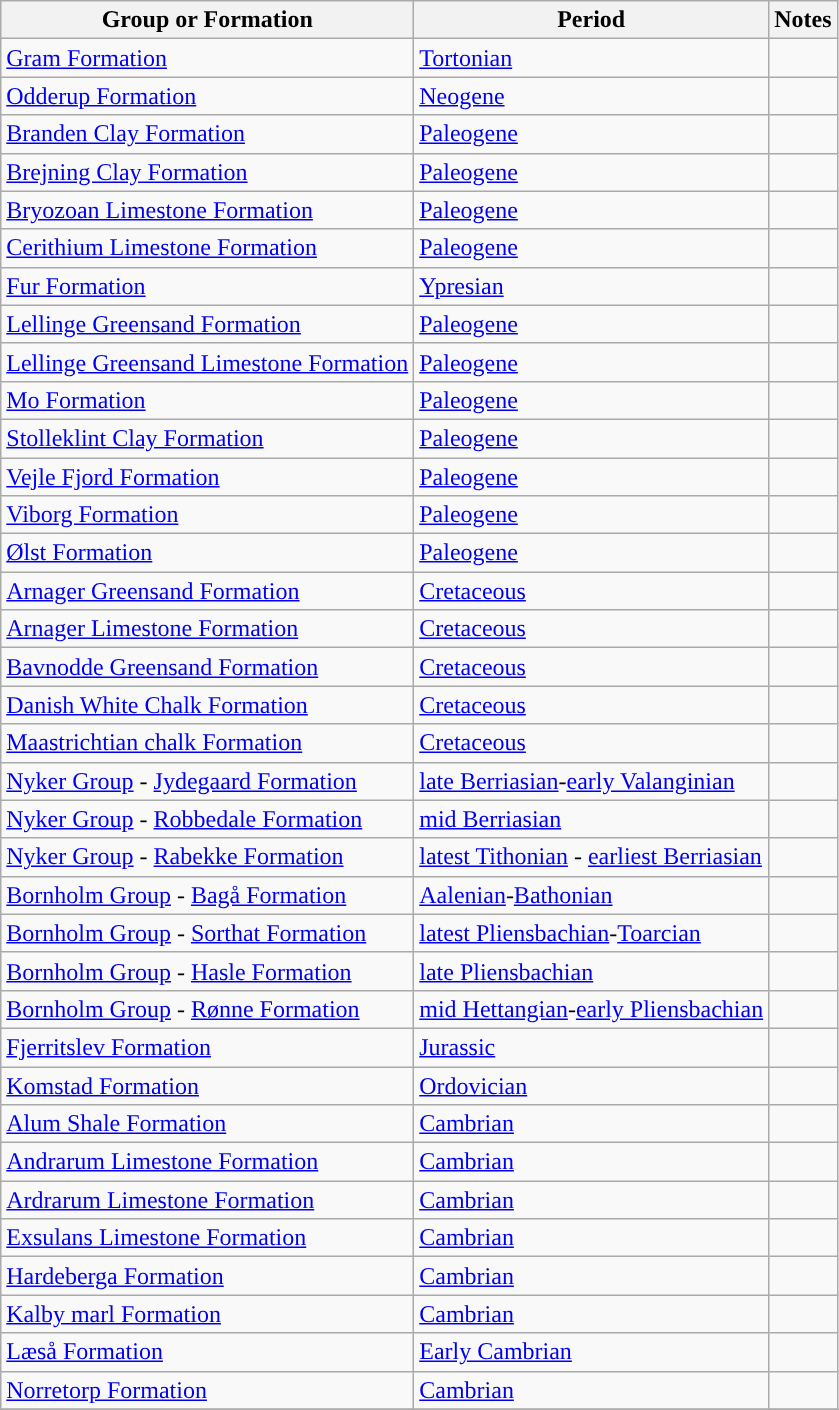<table class="wikitable sortable">
<tr>
<th>Group or Formation</th>
<th>Period</th>
<th class="unsortable">Notes</th>
</tr>
<tr>
<td><a href='#'>Gram Formation</a></td>
<td style="background-color: "><a href='#'>Tortonian</a></td>
<td></td>
</tr>
<tr>
<td><a href='#'>Odderup Formation</a></td>
<td><a href='#'>Neogene</a></td>
<td></td>
</tr>
<tr>
<td><a href='#'>Branden Clay Formation</a></td>
<td><a href='#'>Paleogene</a></td>
<td></td>
</tr>
<tr>
<td><a href='#'>Brejning Clay Formation</a></td>
<td><a href='#'>Paleogene</a></td>
<td></td>
</tr>
<tr>
<td><a href='#'>Bryozoan Limestone Formation</a></td>
<td><a href='#'>Paleogene</a></td>
<td></td>
</tr>
<tr>
<td><a href='#'>Cerithium Limestone Formation</a></td>
<td><a href='#'>Paleogene</a></td>
<td></td>
</tr>
<tr>
<td><a href='#'>Fur Formation</a></td>
<td style="background-color: "><a href='#'>Ypresian</a></td>
<td></td>
</tr>
<tr>
<td><a href='#'>Lellinge Greensand Formation</a></td>
<td><a href='#'>Paleogene</a></td>
<td></td>
</tr>
<tr>
<td><a href='#'>Lellinge Greensand Limestone Formation</a></td>
<td><a href='#'>Paleogene</a></td>
<td></td>
</tr>
<tr>
<td><a href='#'>Mo Formation</a></td>
<td><a href='#'>Paleogene</a></td>
<td></td>
</tr>
<tr>
<td><a href='#'>Stolleklint Clay Formation</a></td>
<td><a href='#'>Paleogene</a></td>
<td></td>
</tr>
<tr>
<td><a href='#'>Vejle Fjord Formation</a></td>
<td><a href='#'>Paleogene</a></td>
<td></td>
</tr>
<tr>
<td><a href='#'>Viborg Formation</a></td>
<td><a href='#'>Paleogene</a></td>
<td></td>
</tr>
<tr>
<td><a href='#'>Ølst Formation</a></td>
<td><a href='#'>Paleogene</a></td>
<td></td>
</tr>
<tr>
<td><a href='#'>Arnager Greensand Formation</a></td>
<td><a href='#'>Cretaceous</a></td>
<td></td>
</tr>
<tr>
<td><a href='#'>Arnager Limestone Formation</a></td>
<td><a href='#'>Cretaceous</a></td>
<td></td>
</tr>
<tr>
<td><a href='#'>Bavnodde Greensand Formation</a></td>
<td><a href='#'>Cretaceous</a></td>
<td></td>
</tr>
<tr>
<td><a href='#'>Danish White Chalk Formation</a></td>
<td><a href='#'>Cretaceous</a></td>
<td></td>
</tr>
<tr>
<td><a href='#'>Maastrichtian chalk Formation</a></td>
<td><a href='#'>Cretaceous</a></td>
<td></td>
</tr>
<tr>
<td><a href='#'>Nyker Group</a> - <a href='#'>Jydegaard Formation</a></td>
<td style="background-color: "><a href='#'>late Berriasian</a>-<a href='#'>early Valanginian</a></td>
<td></td>
</tr>
<tr>
<td><a href='#'>Nyker Group</a> - <a href='#'>Robbedale Formation</a></td>
<td style="background-color: "><a href='#'>mid Berriasian</a></td>
<td></td>
</tr>
<tr>
<td><a href='#'>Nyker Group</a> - <a href='#'>Rabekke Formation</a></td>
<td style="background-color: "><a href='#'>latest Tithonian</a> - <a href='#'>earliest Berriasian</a></td>
<td></td>
</tr>
<tr>
<td><a href='#'>Bornholm Group</a> - <a href='#'>Bagå Formation</a></td>
<td style="background-color: "><a href='#'>Aalenian</a>-<a href='#'>Bathonian</a></td>
<td></td>
</tr>
<tr>
<td><a href='#'>Bornholm Group</a> - <a href='#'>Sorthat Formation</a></td>
<td style="background-color: "><a href='#'>latest Pliensbachian</a>-<a href='#'>Toarcian</a></td>
<td></td>
</tr>
<tr>
<td><a href='#'>Bornholm Group</a> - <a href='#'>Hasle Formation</a></td>
<td style="background-color: "><a href='#'>late Pliensbachian</a></td>
<td></td>
</tr>
<tr>
<td><a href='#'>Bornholm Group</a> - <a href='#'>Rønne Formation</a></td>
<td style="background-color: "><a href='#'>mid Hettangian</a>-<a href='#'>early Pliensbachian</a></td>
<td></td>
</tr>
<tr>
<td><a href='#'>Fjerritslev Formation</a></td>
<td><a href='#'>Jurassic</a></td>
<td></td>
</tr>
<tr>
<td><a href='#'>Komstad Formation</a></td>
<td><a href='#'>Ordovician</a></td>
<td></td>
</tr>
<tr>
<td><a href='#'>Alum Shale Formation</a></td>
<td><a href='#'>Cambrian</a></td>
<td></td>
</tr>
<tr>
<td><a href='#'>Andrarum Limestone Formation</a></td>
<td><a href='#'>Cambrian</a></td>
<td></td>
</tr>
<tr>
<td><a href='#'>Ardrarum Limestone Formation</a></td>
<td><a href='#'>Cambrian</a></td>
<td></td>
</tr>
<tr>
<td><a href='#'>Exsulans Limestone Formation</a></td>
<td><a href='#'>Cambrian</a></td>
<td></td>
</tr>
<tr>
<td><a href='#'>Hardeberga Formation</a></td>
<td><a href='#'>Cambrian</a></td>
<td></td>
</tr>
<tr>
<td><a href='#'>Kalby marl Formation</a></td>
<td><a href='#'>Cambrian</a></td>
<td></td>
</tr>
<tr>
<td><a href='#'>Læså Formation</a></td>
<td><a href='#'>Early Cambrian</a></td>
<td></td>
</tr>
<tr>
<td><a href='#'>Norretorp Formation</a></td>
<td><a href='#'>Cambrian</a></td>
<td></td>
</tr>
<tr>
</tr>
</table>
